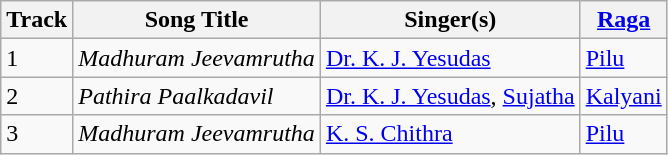<table class="wikitable">
<tr>
<th>Track</th>
<th>Song Title</th>
<th>Singer(s)</th>
<th><a href='#'>Raga</a></th>
</tr>
<tr>
<td>1</td>
<td><em>Madhuram Jeevamrutha</em></td>
<td><a href='#'>Dr. K. J. Yesudas</a></td>
<td><a href='#'>Pilu</a></td>
</tr>
<tr>
<td>2</td>
<td><em>Pathira Paalkadavil</em></td>
<td><a href='#'>Dr. K. J. Yesudas</a>, <a href='#'>Sujatha</a></td>
<td><a href='#'>Kalyani</a></td>
</tr>
<tr>
<td>3</td>
<td><em>Madhuram Jeevamrutha</em></td>
<td><a href='#'>K. S. Chithra</a></td>
<td><a href='#'>Pilu</a></td>
</tr>
</table>
